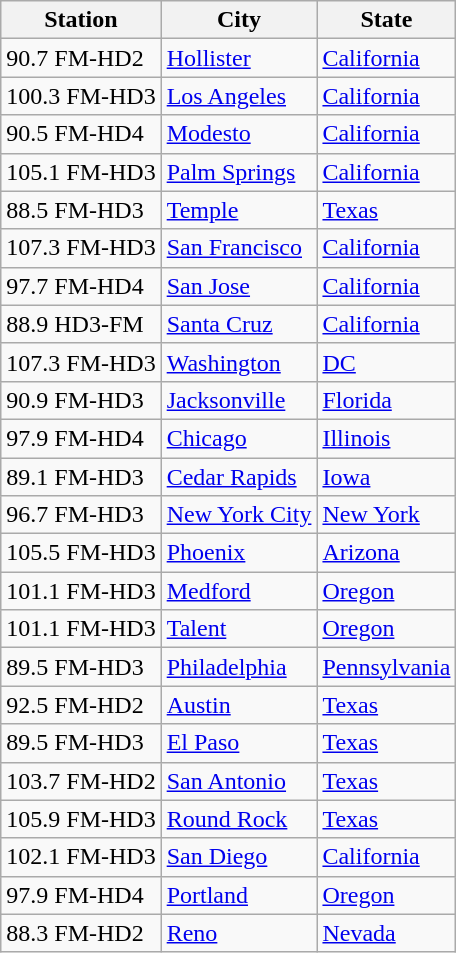<table class="wikitable sortable">
<tr>
<th>Station</th>
<th>City</th>
<th>State</th>
</tr>
<tr>
<td>90.7 FM-HD2</td>
<td><a href='#'>Hollister</a></td>
<td><a href='#'>California</a></td>
</tr>
<tr>
<td>100.3 FM-HD3</td>
<td><a href='#'>Los Angeles</a></td>
<td><a href='#'>California</a></td>
</tr>
<tr>
<td>90.5 FM-HD4</td>
<td><a href='#'>Modesto</a></td>
<td><a href='#'>California</a></td>
</tr>
<tr>
<td>105.1 FM-HD3</td>
<td><a href='#'>Palm Springs</a></td>
<td><a href='#'>California</a></td>
</tr>
<tr>
<td>88.5 FM-HD3</td>
<td><a href='#'>Temple</a></td>
<td><a href='#'>Texas</a></td>
</tr>
<tr>
<td>107.3 FM-HD3</td>
<td><a href='#'>San Francisco</a></td>
<td><a href='#'>California</a></td>
</tr>
<tr>
<td>97.7 FM-HD4</td>
<td><a href='#'>San Jose</a></td>
<td><a href='#'>California</a></td>
</tr>
<tr>
<td>88.9 HD3-FM</td>
<td><a href='#'>Santa Cruz</a></td>
<td><a href='#'>California</a></td>
</tr>
<tr>
<td>107.3 FM-HD3</td>
<td><a href='#'>Washington</a></td>
<td><a href='#'>DC</a></td>
</tr>
<tr>
<td>90.9 FM-HD3</td>
<td><a href='#'>Jacksonville</a></td>
<td><a href='#'>Florida</a></td>
</tr>
<tr>
<td>97.9 FM-HD4</td>
<td><a href='#'>Chicago</a></td>
<td><a href='#'>Illinois</a></td>
</tr>
<tr>
<td>89.1 FM-HD3</td>
<td><a href='#'>Cedar Rapids</a></td>
<td><a href='#'>Iowa</a></td>
</tr>
<tr>
<td>96.7 FM-HD3</td>
<td><a href='#'>New York City</a></td>
<td><a href='#'>New York</a></td>
</tr>
<tr>
<td>105.5 FM-HD3</td>
<td><a href='#'>Phoenix</a></td>
<td><a href='#'>Arizona</a></td>
</tr>
<tr>
<td>101.1 FM-HD3</td>
<td><a href='#'>Medford</a></td>
<td><a href='#'>Oregon</a></td>
</tr>
<tr>
<td>101.1 FM-HD3</td>
<td><a href='#'>Talent</a></td>
<td><a href='#'>Oregon</a></td>
</tr>
<tr>
<td>89.5 FM-HD3</td>
<td><a href='#'>Philadelphia</a></td>
<td><a href='#'>Pennsylvania</a></td>
</tr>
<tr>
<td>92.5 FM-HD2</td>
<td><a href='#'>Austin</a></td>
<td><a href='#'>Texas</a></td>
</tr>
<tr>
<td>89.5 FM-HD3</td>
<td><a href='#'>El Paso</a></td>
<td><a href='#'>Texas</a></td>
</tr>
<tr>
<td>103.7 FM-HD2</td>
<td><a href='#'>San Antonio</a></td>
<td><a href='#'>Texas</a></td>
</tr>
<tr>
<td>105.9 FM-HD3</td>
<td><a href='#'>Round Rock</a></td>
<td><a href='#'>Texas</a></td>
</tr>
<tr>
<td>102.1 FM-HD3</td>
<td><a href='#'>San Diego</a></td>
<td><a href='#'>California</a></td>
</tr>
<tr>
<td>97.9 FM-HD4</td>
<td><a href='#'>Portland</a></td>
<td><a href='#'>Oregon</a></td>
</tr>
<tr>
<td>88.3 FM-HD2</td>
<td><a href='#'>Reno</a></td>
<td><a href='#'>Nevada</a></td>
</tr>
</table>
